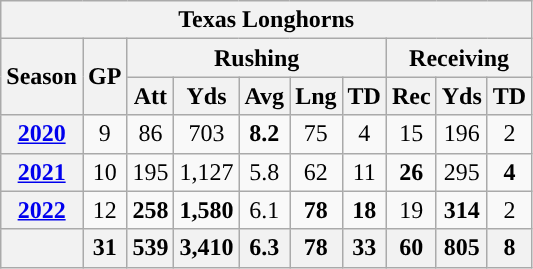<table class="wikitable" style="text-align:center;">
<tr>
<th colspan="16">Texas Longhorns</th>
</tr>
<tr>
<th rowspan="2">Season</th>
<th rowspan="2">GP</th>
<th colspan="5">Rushing</th>
<th colspan="3">Receiving</th>
</tr>
<tr>
<th>Att</th>
<th>Yds</th>
<th>Avg</th>
<th>Lng</th>
<th>TD</th>
<th>Rec</th>
<th>Yds</th>
<th>TD</th>
</tr>
<tr>
<th><a href='#'>2020</a></th>
<td>9</td>
<td>86</td>
<td>703</td>
<td><strong>8.2</strong></td>
<td>75</td>
<td>4</td>
<td>15</td>
<td>196</td>
<td>2</td>
</tr>
<tr>
<th><a href='#'>2021</a></th>
<td>10</td>
<td>195</td>
<td>1,127</td>
<td>5.8</td>
<td>62</td>
<td>11</td>
<td><strong>26</strong></td>
<td>295</td>
<td><strong>4</strong></td>
</tr>
<tr>
<th><a href='#'>2022</a></th>
<td>12</td>
<td><strong>258</strong></td>
<td><strong>1,580</strong></td>
<td>6.1</td>
<td><strong>78</strong></td>
<td><strong>18</strong></td>
<td>19</td>
<td><strong>314</strong></td>
<td>2</td>
</tr>
<tr>
<th></th>
<th>31</th>
<th>539</th>
<th>3,410</th>
<th>6.3</th>
<th>78</th>
<th>33</th>
<th>60</th>
<th>805</th>
<th>8</th>
</tr>
</table>
